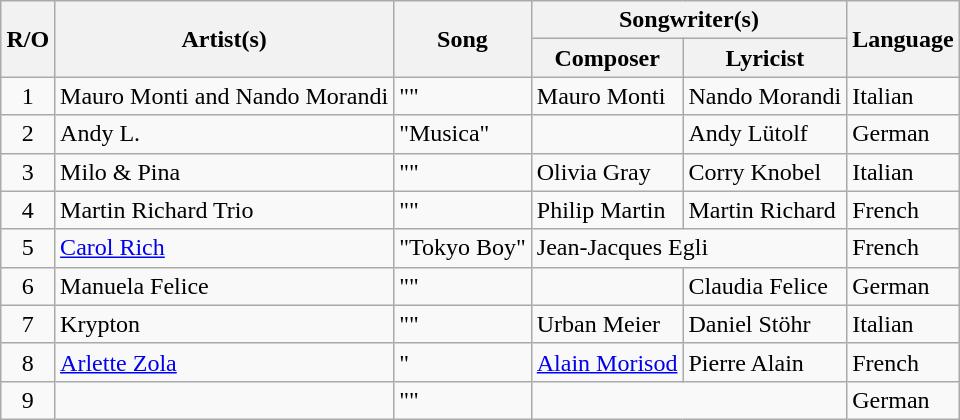<table class="sortable wikitable" style="margin: 1em auto 1em auto; text-align:left">
<tr>
<th rowspan="2">R/O</th>
<th rowspan="2">Artist(s)</th>
<th rowspan="2">Song</th>
<th colspan="2">Songwriter(s)</th>
<th rowspan="2">Language</th>
</tr>
<tr>
<th>Composer</th>
<th>Lyricist</th>
</tr>
<tr>
<td align="center">1</td>
<td>Mauro Monti and Nando Morandi</td>
<td>""</td>
<td>Mauro Monti</td>
<td>Nando Morandi</td>
<td>Italian</td>
</tr>
<tr>
<td align="center">2</td>
<td>Andy L.</td>
<td>"Musica"</td>
<td></td>
<td>Andy Lütolf</td>
<td>German</td>
</tr>
<tr>
<td align="center">3</td>
<td>Milo & Pina</td>
<td>""</td>
<td>Olivia Gray</td>
<td>Corry Knobel</td>
<td>Italian</td>
</tr>
<tr>
<td align="center">4</td>
<td>Martin Richard Trio</td>
<td>""</td>
<td>Philip Martin</td>
<td>Martin Richard</td>
<td>French</td>
</tr>
<tr>
<td align="center">5</td>
<td><a href='#'>Carol Rich</a></td>
<td>"Tokyo Boy"</td>
<td colspan="2">Jean-Jacques Egli</td>
<td>French</td>
</tr>
<tr>
<td align="center">6</td>
<td>Manuela Felice</td>
<td>""</td>
<td></td>
<td>Claudia Felice</td>
<td>German</td>
</tr>
<tr>
<td align="center">7</td>
<td>Krypton</td>
<td>""</td>
<td>Urban Meier</td>
<td>Daniel Stöhr</td>
<td>Italian</td>
</tr>
<tr>
<td align="center">8</td>
<td><a href='#'>Arlette Zola</a></td>
<td>"</td>
<td><a href='#'>Alain Morisod</a></td>
<td>Pierre Alain</td>
<td>French</td>
</tr>
<tr>
<td align="center">9</td>
<td></td>
<td>""</td>
<td colspan="2"></td>
<td>German</td>
</tr>
</table>
